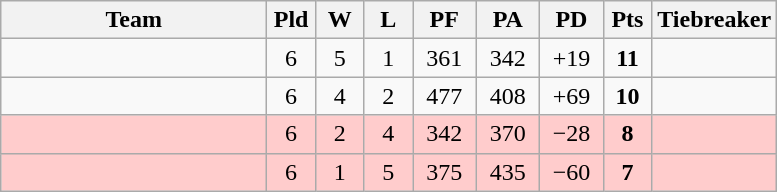<table class="wikitable" style="text-align:center;">
<tr>
<th width=170>Team</th>
<th width=25>Pld</th>
<th width=25>W</th>
<th width=25>L</th>
<th width=35>PF</th>
<th width=35>PA</th>
<th width=35>PD</th>
<th width=25>Pts</th>
<th width=50>Tiebreaker</th>
</tr>
<tr bgcolor=>
<td align="left"></td>
<td>6</td>
<td>5</td>
<td>1</td>
<td>361</td>
<td>342</td>
<td>+19</td>
<td><strong>11</strong></td>
<td></td>
</tr>
<tr bgcolor=>
<td align="left"></td>
<td>6</td>
<td>4</td>
<td>2</td>
<td>477</td>
<td>408</td>
<td>+69</td>
<td><strong>10</strong></td>
<td></td>
</tr>
<tr bgcolor=#ffcccc>
<td align="left"></td>
<td>6</td>
<td>2</td>
<td>4</td>
<td>342</td>
<td>370</td>
<td>−28</td>
<td><strong>8</strong></td>
<td></td>
</tr>
<tr bgcolor=#ffcccc>
<td align="left"></td>
<td>6</td>
<td>1</td>
<td>5</td>
<td>375</td>
<td>435</td>
<td>−60</td>
<td><strong>7</strong></td>
<td></td>
</tr>
</table>
